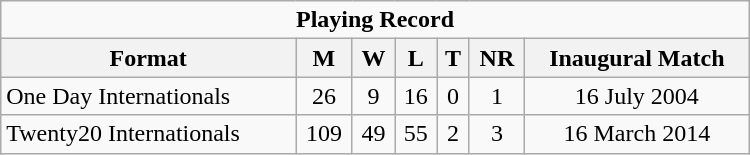<table class="wikitable" style="text-align: center; width: 500px;">
<tr>
<td colspan=7 align="center"><strong>Playing Record</strong></td>
</tr>
<tr>
<th>Format</th>
<th>M</th>
<th>W</th>
<th>L</th>
<th>T</th>
<th>NR</th>
<th>Inaugural Match</th>
</tr>
<tr>
<td align="left">One Day Internationals</td>
<td>26</td>
<td>9</td>
<td>16</td>
<td>0</td>
<td>1</td>
<td>16 July 2004</td>
</tr>
<tr>
<td align="left">Twenty20 Internationals</td>
<td>109</td>
<td>49</td>
<td>55</td>
<td>2</td>
<td>3</td>
<td>16 March 2014</td>
</tr>
</table>
